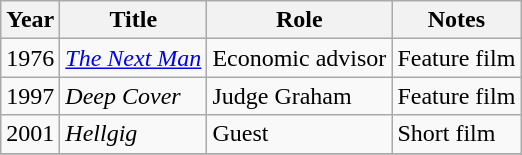<table class="wikitable">
<tr>
<th>Year</th>
<th>Title</th>
<th>Role</th>
<th>Notes</th>
</tr>
<tr>
<td>1976</td>
<td><em><a href='#'>The Next Man</a></em></td>
<td>Economic advisor</td>
<td>Feature film</td>
</tr>
<tr>
<td>1997</td>
<td><em>Deep Cover</em></td>
<td>Judge Graham</td>
<td>Feature film</td>
</tr>
<tr>
<td>2001</td>
<td><em>Hellgig</em></td>
<td>Guest</td>
<td>Short film</td>
</tr>
<tr>
</tr>
</table>
